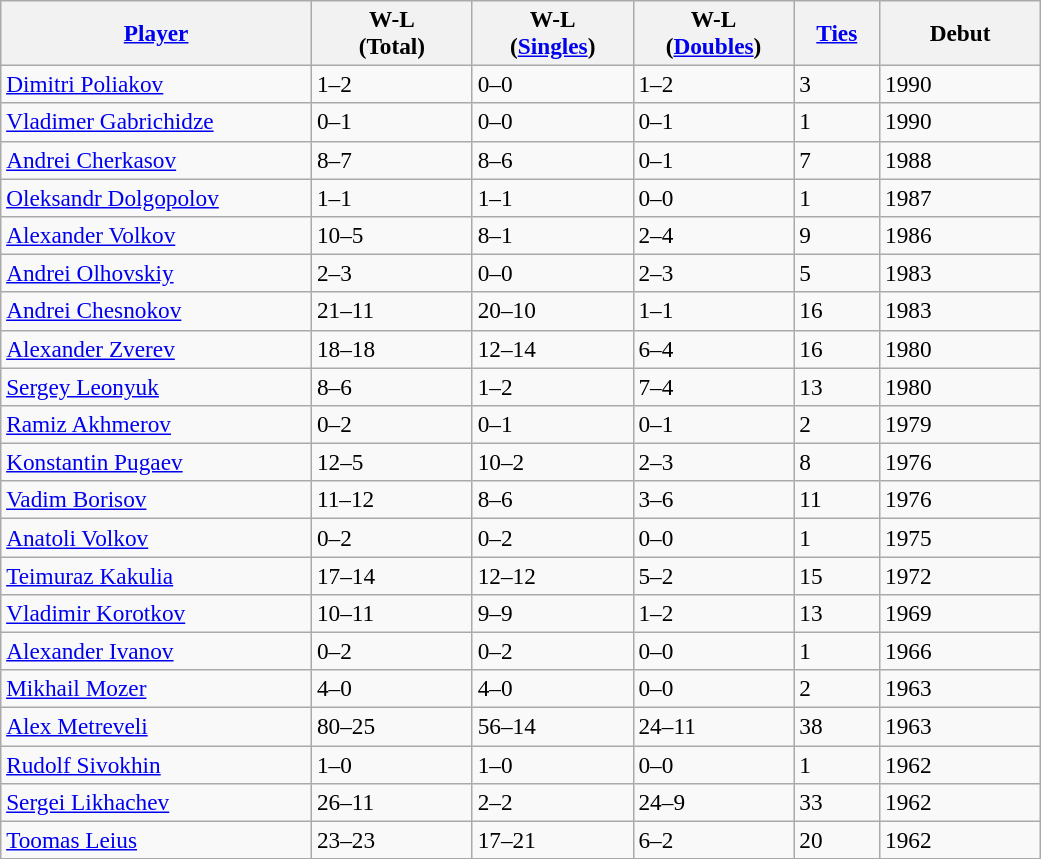<table class="wikitable sortable" style=font-size:97%>
<tr>
<th width=200><a href='#'>Player</a></th>
<th width=100>W-L<br>(Total)</th>
<th width=100>W-L<br>(<a href='#'>Singles</a>)</th>
<th width=100>W-L<br>(<a href='#'>Doubles</a>)</th>
<th width=50><a href='#'>Ties</a></th>
<th width=100>Debut</th>
</tr>
<tr>
<td><a href='#'>Dimitri Poliakov</a></td>
<td>1–2</td>
<td>0–0</td>
<td>1–2</td>
<td>3</td>
<td>1990</td>
</tr>
<tr>
<td><a href='#'>Vladimer Gabrichidze</a></td>
<td>0–1</td>
<td>0–0</td>
<td>0–1</td>
<td>1</td>
<td>1990</td>
</tr>
<tr>
<td><a href='#'>Andrei Cherkasov</a></td>
<td>8–7</td>
<td>8–6</td>
<td>0–1</td>
<td>7</td>
<td>1988</td>
</tr>
<tr>
<td><a href='#'>Oleksandr Dolgopolov</a></td>
<td>1–1</td>
<td>1–1</td>
<td>0–0</td>
<td>1</td>
<td>1987</td>
</tr>
<tr>
<td><a href='#'>Alexander Volkov</a></td>
<td>10–5</td>
<td>8–1</td>
<td>2–4</td>
<td>9</td>
<td>1986</td>
</tr>
<tr>
<td><a href='#'>Andrei Olhovskiy</a></td>
<td>2–3</td>
<td>0–0</td>
<td>2–3</td>
<td>5</td>
<td>1983</td>
</tr>
<tr>
<td><a href='#'>Andrei Chesnokov</a></td>
<td>21–11</td>
<td>20–10</td>
<td>1–1</td>
<td>16</td>
<td>1983</td>
</tr>
<tr>
<td><a href='#'>Alexander Zverev</a></td>
<td>18–18</td>
<td>12–14</td>
<td>6–4</td>
<td>16</td>
<td>1980</td>
</tr>
<tr>
<td><a href='#'>Sergey Leonyuk</a></td>
<td>8–6</td>
<td>1–2</td>
<td>7–4</td>
<td>13</td>
<td>1980</td>
</tr>
<tr>
<td><a href='#'>Ramiz Akhmerov</a></td>
<td>0–2</td>
<td>0–1</td>
<td>0–1</td>
<td>2</td>
<td>1979</td>
</tr>
<tr>
<td><a href='#'>Konstantin Pugaev</a></td>
<td>12–5</td>
<td>10–2</td>
<td>2–3</td>
<td>8</td>
<td>1976</td>
</tr>
<tr>
<td><a href='#'>Vadim Borisov</a></td>
<td>11–12</td>
<td>8–6</td>
<td>3–6</td>
<td>11</td>
<td>1976</td>
</tr>
<tr>
<td><a href='#'>Anatoli Volkov</a></td>
<td>0–2</td>
<td>0–2</td>
<td>0–0</td>
<td>1</td>
<td>1975</td>
</tr>
<tr>
<td><a href='#'>Teimuraz Kakulia</a></td>
<td>17–14</td>
<td>12–12</td>
<td>5–2</td>
<td>15</td>
<td>1972</td>
</tr>
<tr>
<td><a href='#'>Vladimir Korotkov</a></td>
<td>10–11</td>
<td>9–9</td>
<td>1–2</td>
<td>13</td>
<td>1969</td>
</tr>
<tr>
<td><a href='#'>Alexander Ivanov</a></td>
<td>0–2</td>
<td>0–2</td>
<td>0–0</td>
<td>1</td>
<td>1966</td>
</tr>
<tr>
<td><a href='#'>Mikhail Mozer</a></td>
<td>4–0</td>
<td>4–0</td>
<td>0–0</td>
<td>2</td>
<td>1963</td>
</tr>
<tr>
<td><a href='#'>Alex Metreveli</a></td>
<td>80–25</td>
<td>56–14</td>
<td>24–11</td>
<td>38</td>
<td>1963</td>
</tr>
<tr>
<td><a href='#'>Rudolf Sivokhin</a></td>
<td>1–0</td>
<td>1–0</td>
<td>0–0</td>
<td>1</td>
<td>1962</td>
</tr>
<tr>
<td><a href='#'>Sergei Likhachev</a></td>
<td>26–11</td>
<td>2–2</td>
<td>24–9</td>
<td>33</td>
<td>1962</td>
</tr>
<tr>
<td><a href='#'>Toomas Leius</a></td>
<td>23–23</td>
<td>17–21</td>
<td>6–2</td>
<td>20</td>
<td>1962</td>
</tr>
<tr>
</tr>
</table>
